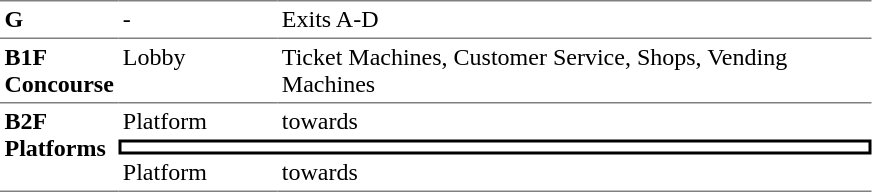<table border=0 cellspacing=0 cellpadding=3>
<tr>
<td style="border-top:solid 1px gray;" width=50 valign=top><strong>G</strong></td>
<td style="border-top:solid 1px gray;" width=100 valign=top>-</td>
<td style="border-top:solid 1px gray;" width=390 valign=top>Exits A-D</td>
</tr>
<tr>
<td style="border-bottom:solid 1px gray; border-top:solid 1px gray;" valign=top width=50><strong>B1F<br>Concourse</strong></td>
<td style="border-bottom:solid 1px gray; border-top:solid 1px gray;" valign=top width=100>Lobby</td>
<td style="border-bottom:solid 1px gray; border-top:solid 1px gray;" valign=top width=390>Ticket Machines, Customer Service, Shops, Vending Machines</td>
</tr>
<tr>
<td style="border-bottom:solid 1px gray;" rowspan=3 valign=top><strong>B2F<br>Platforms</strong></td>
<td>Platform</td>
<td>  towards  </td>
</tr>
<tr>
<td style="border-right:solid 2px black;border-left:solid 2px black;border-top:solid 2px black;border-bottom:solid 2px black;text-align:center;" colspan=2></td>
</tr>
<tr>
<td style="border-bottom:solid 1px gray;">Platform</td>
<td style="border-bottom:solid 1px gray;">  towards   </td>
</tr>
</table>
